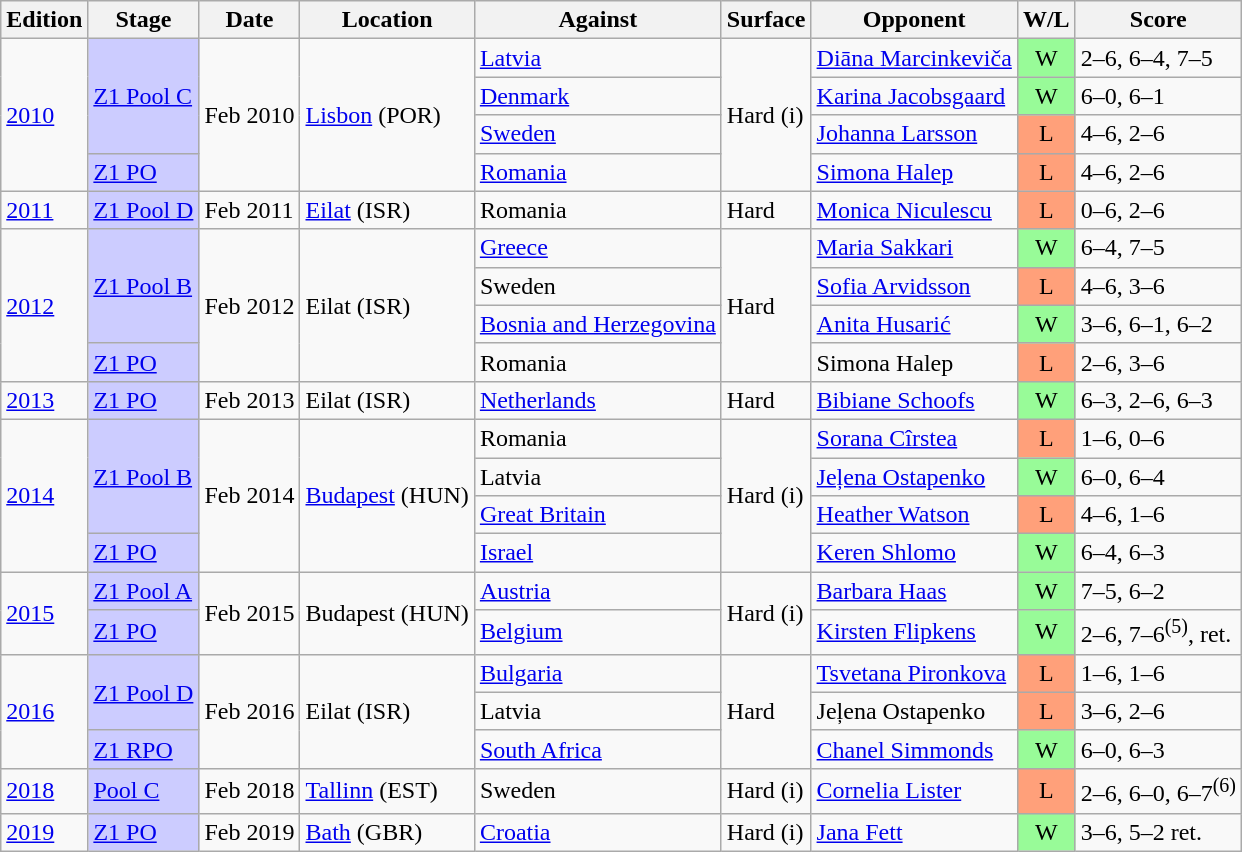<table class=wikitable>
<tr>
<th>Edition</th>
<th>Stage</th>
<th>Date</th>
<th>Location</th>
<th>Against</th>
<th>Surface</th>
<th>Opponent</th>
<th>W/L</th>
<th>Score</th>
</tr>
<tr>
<td rowspan=4><a href='#'>2010</a></td>
<td style="background:#CCCCFF;" rowspan=3><a href='#'>Z1 Pool C</a></td>
<td rowspan="4">Feb 2010</td>
<td rowspan=4><a href='#'>Lisbon</a> (POR)</td>
<td> <a href='#'>Latvia</a></td>
<td rowspan=4>Hard (i)</td>
<td><a href='#'>Diāna Marcinkeviča</a></td>
<td style="text-align:center; background:#98fb98;">W</td>
<td>2–6, 6–4, 7–5</td>
</tr>
<tr>
<td> <a href='#'>Denmark</a></td>
<td><a href='#'>Karina Jacobsgaard</a></td>
<td style="text-align:center; background:#98fb98;">W</td>
<td>6–0, 6–1</td>
</tr>
<tr>
<td> <a href='#'>Sweden</a></td>
<td><a href='#'>Johanna Larsson</a></td>
<td style="text-align:center; background:#ffa07a;">L</td>
<td>4–6, 2–6</td>
</tr>
<tr>
<td style="background:#CCCCFF;"><a href='#'>Z1 PO</a></td>
<td> <a href='#'>Romania</a></td>
<td><a href='#'>Simona Halep</a></td>
<td style="text-align:center; background:#ffa07a;">L</td>
<td>4–6, 2–6</td>
</tr>
<tr>
<td><a href='#'>2011</a></td>
<td style="background:#CCCCFF;"><a href='#'>Z1 Pool D</a></td>
<td>Feb 2011</td>
<td><a href='#'>Eilat</a> (ISR)</td>
<td> Romania</td>
<td>Hard</td>
<td><a href='#'>Monica Niculescu</a></td>
<td style="text-align:center; background:#ffa07a;">L</td>
<td>0–6, 2–6</td>
</tr>
<tr>
<td rowspan=4><a href='#'>2012</a></td>
<td style="background:#CCCCFF;" rowspan=3><a href='#'>Z1 Pool B</a></td>
<td rowspan="4">Feb 2012</td>
<td rowspan=4>Eilat (ISR)</td>
<td> <a href='#'>Greece</a></td>
<td rowspan=4>Hard</td>
<td><a href='#'>Maria Sakkari</a></td>
<td style="text-align:center; background:#98fb98;">W</td>
<td>6–4, 7–5</td>
</tr>
<tr>
<td> Sweden</td>
<td><a href='#'>Sofia Arvidsson</a></td>
<td style="text-align:center; background:#ffa07a;">L</td>
<td>4–6, 3–6</td>
</tr>
<tr>
<td> <a href='#'>Bosnia and Herzegovina</a></td>
<td><a href='#'>Anita Husarić</a></td>
<td style="text-align:center; background:#98fb98;">W</td>
<td>3–6, 6–1, 6–2</td>
</tr>
<tr>
<td style="background:#CCCCFF;"><a href='#'>Z1 PO</a></td>
<td> Romania</td>
<td>Simona Halep</td>
<td style="text-align:center; background:#ffa07a;">L</td>
<td>2–6, 3–6</td>
</tr>
<tr>
<td><a href='#'>2013</a></td>
<td style="background:#CCCCFF;"><a href='#'>Z1 PO</a></td>
<td>Feb 2013</td>
<td>Eilat (ISR)</td>
<td> <a href='#'>Netherlands</a></td>
<td>Hard</td>
<td><a href='#'>Bibiane Schoofs</a></td>
<td style="text-align:center; background:#98fb98;">W</td>
<td>6–3, 2–6, 6–3</td>
</tr>
<tr>
<td rowspan=4><a href='#'>2014</a></td>
<td style="background:#CCCCFF;" rowspan=3><a href='#'>Z1 Pool B</a></td>
<td rowspan="4">Feb 2014</td>
<td rowspan=4><a href='#'>Budapest</a> (HUN)</td>
<td> Romania</td>
<td rowspan=4>Hard (i)</td>
<td><a href='#'>Sorana Cîrstea</a></td>
<td style="text-align:center; background:#ffa07a;">L</td>
<td>1–6, 0–6</td>
</tr>
<tr>
<td> Latvia</td>
<td><a href='#'>Jeļena Ostapenko</a></td>
<td style="text-align:center; background:#98fb98;">W</td>
<td>6–0, 6–4</td>
</tr>
<tr>
<td> <a href='#'>Great Britain</a></td>
<td><a href='#'>Heather Watson</a></td>
<td style="text-align:center; background:#ffa07a;">L</td>
<td>4–6, 1–6</td>
</tr>
<tr>
<td style="background:#CCCCFF;"><a href='#'>Z1 PO</a></td>
<td> <a href='#'>Israel</a></td>
<td><a href='#'>Keren Shlomo</a></td>
<td style="text-align:center; background:#98fb98;">W</td>
<td>6–4, 6–3</td>
</tr>
<tr>
<td rowspan=2><a href='#'>2015</a></td>
<td style="background:#CCCCFF;"><a href='#'>Z1 Pool A</a></td>
<td rowspan="2">Feb 2015</td>
<td rowspan=2>Budapest (HUN)</td>
<td> <a href='#'>Austria</a></td>
<td rowspan=2>Hard (i)</td>
<td><a href='#'>Barbara Haas</a></td>
<td style="text-align:center; background:#98fb98;">W</td>
<td>7–5, 6–2</td>
</tr>
<tr>
<td style="background:#CCCCFF;"><a href='#'>Z1 PO</a></td>
<td> <a href='#'>Belgium</a></td>
<td><a href='#'>Kirsten Flipkens</a></td>
<td style="text-align:center; background:#98fb98;">W</td>
<td>2–6, 7–6<sup>(5)</sup>, ret.</td>
</tr>
<tr>
<td rowspan=3><a href='#'>2016</a></td>
<td style="background:#CCCCFF;" rowspan=2><a href='#'>Z1 Pool D</a></td>
<td rowspan="3">Feb 2016</td>
<td rowspan=3>Eilat (ISR)</td>
<td> <a href='#'>Bulgaria</a></td>
<td rowspan=3>Hard</td>
<td><a href='#'>Tsvetana Pironkova</a></td>
<td style="text-align:center; background:#ffa07a;">L</td>
<td>1–6, 1–6</td>
</tr>
<tr>
<td> Latvia</td>
<td>Jeļena Ostapenko</td>
<td style="text-align:center; background:#ffa07a;">L</td>
<td>3–6, 2–6</td>
</tr>
<tr>
<td style="background:#CCCCFF;"><a href='#'>Z1 RPO</a></td>
<td> <a href='#'>South Africa</a></td>
<td><a href='#'>Chanel Simmonds</a></td>
<td style="text-align:center; background:#98fb98;">W</td>
<td>6–0, 6–3</td>
</tr>
<tr>
<td><a href='#'>2018</a></td>
<td style="background:#CCCCFF;"><a href='#'>Pool C</a></td>
<td>Feb 2018</td>
<td><a href='#'>Tallinn</a> (EST)</td>
<td> Sweden</td>
<td>Hard (i)</td>
<td><a href='#'>Cornelia Lister</a></td>
<td style="text-align:center; background:#ffa07a;">L</td>
<td>2–6, 6–0, 6–7<sup>(6)</sup></td>
</tr>
<tr>
<td><a href='#'>2019</a></td>
<td style="background:#CCCCFF;"><a href='#'>Z1 PO</a></td>
<td>Feb 2019</td>
<td><a href='#'>Bath</a> (GBR)</td>
<td> <a href='#'>Croatia</a></td>
<td>Hard (i)</td>
<td><a href='#'>Jana Fett</a></td>
<td style="text-align:center; background:#98fb98;">W</td>
<td>3–6, 5–2 ret.</td>
</tr>
</table>
